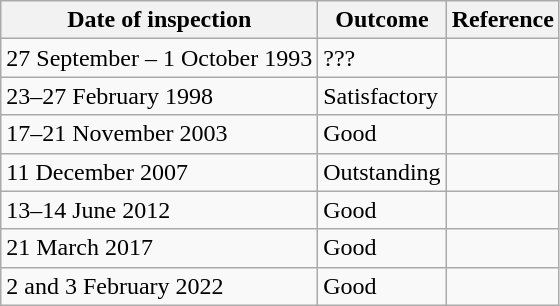<table class="wikitable">
<tr>
<th>Date of inspection</th>
<th>Outcome</th>
<th>Reference</th>
</tr>
<tr>
<td>27 September – 1 October 1993</td>
<td>???</td>
<td> </td>
</tr>
<tr>
<td>23–27 February 1998</td>
<td>Satisfactory</td>
<td></td>
</tr>
<tr>
<td>17–21 November 2003</td>
<td>Good</td>
<td></td>
</tr>
<tr>
<td>11 December 2007</td>
<td>Outstanding</td>
<td></td>
</tr>
<tr>
<td>13–14 June 2012</td>
<td>Good</td>
<td></td>
</tr>
<tr>
<td>21 March 2017</td>
<td>Good</td>
<td></td>
</tr>
<tr>
<td>2 and 3 February 2022</td>
<td>Good</td>
<td></td>
</tr>
</table>
